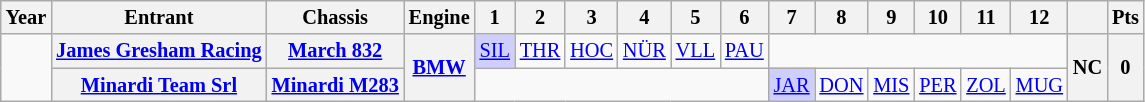<table class="wikitable" style="text-align:center; font-size:85%">
<tr>
<th>Year</th>
<th>Entrant</th>
<th>Chassis</th>
<th>Engine</th>
<th>1</th>
<th>2</th>
<th>3</th>
<th>4</th>
<th>5</th>
<th>6</th>
<th>7</th>
<th>8</th>
<th>9</th>
<th>10</th>
<th>11</th>
<th>12</th>
<th></th>
<th>Pts</th>
</tr>
<tr>
<td rowspan=2></td>
<th nowrap><a href='#'>James Gresham Racing</a></th>
<th nowrap><a href='#'>March 832</a></th>
<th rowspan=2><a href='#'>BMW</a></th>
<td style="background:#cfcfff;"><a href='#'>SIL</a><br></td>
<td><a href='#'>THR</a></td>
<td><a href='#'>HOC</a></td>
<td><a href='#'>NÜR</a></td>
<td><a href='#'>VLL</a></td>
<td><a href='#'>PAU</a></td>
<td colspan=6></td>
<th rowspan=2>NC</th>
<th rowspan=2>0</th>
</tr>
<tr>
<th nowrap><a href='#'>Minardi Team Srl</a></th>
<th nowrap><a href='#'>Minardi M283</a></th>
<td colspan=6></td>
<td style="background:#cfcfff;"><a href='#'>JAR</a><br></td>
<td><a href='#'>DON</a></td>
<td><a href='#'>MIS</a></td>
<td><a href='#'>PER</a></td>
<td><a href='#'>ZOL</a></td>
<td><a href='#'>MUG</a></td>
</tr>
</table>
